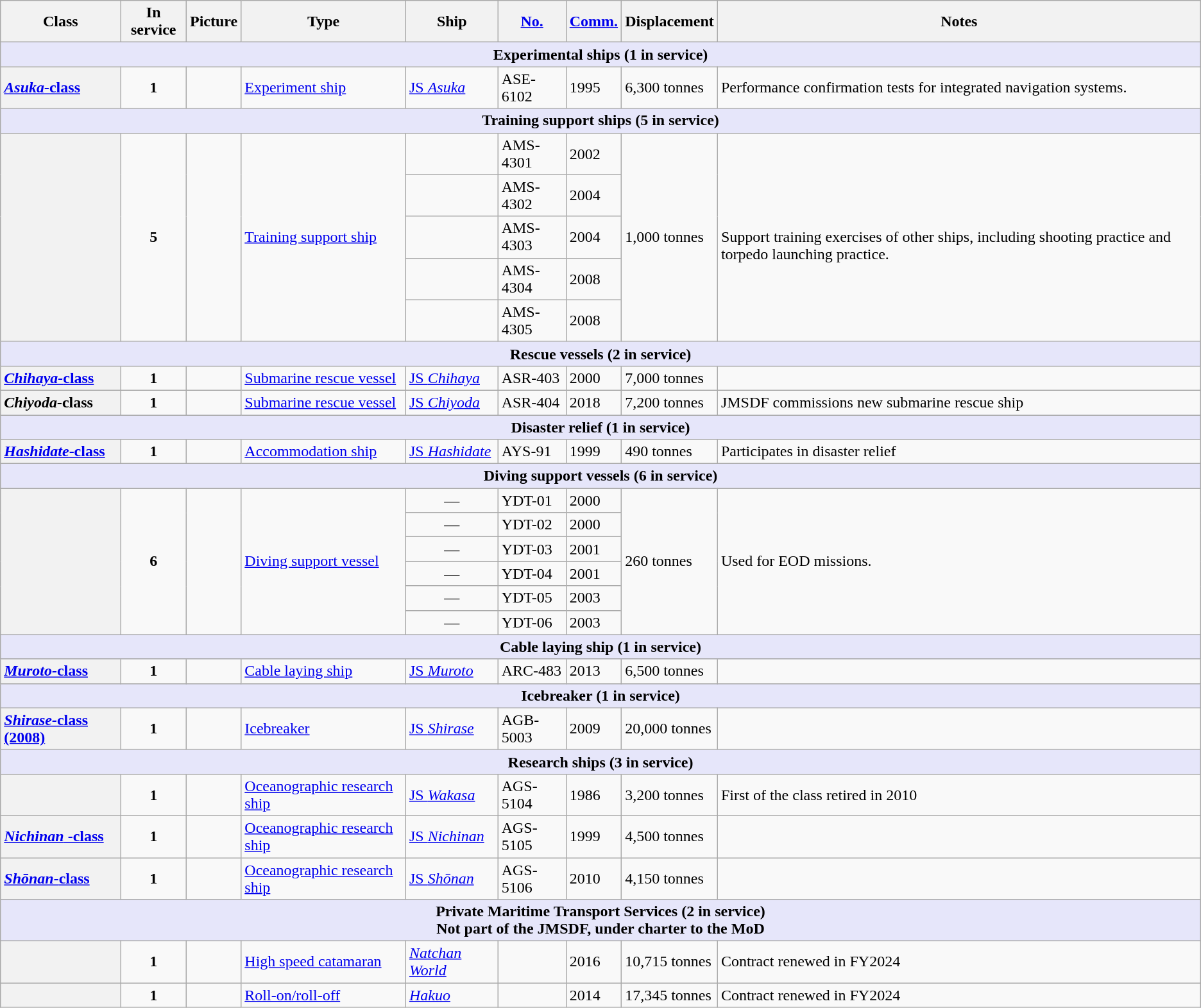<table class="wikitable">
<tr>
<th>Class</th>
<th>In service</th>
<th>Picture</th>
<th>Type</th>
<th>Ship</th>
<th><a href='#'>No.</a></th>
<th><a href='#'>Comm.</a></th>
<th>Displacement</th>
<th>Notes</th>
</tr>
<tr>
<th colspan="9" style="background: lavender;">Experimental ships (1 in service)</th>
</tr>
<tr>
<th style="text-align: left;"><a href='#'><em>Asuka-</em>class</a></th>
<td style="text-align: center;"><strong>1</strong></td>
<td></td>
<td><a href='#'>Experiment ship</a></td>
<td><a href='#'>JS <em>Asuka</em></a></td>
<td>ASE-6102</td>
<td>1995</td>
<td>6,300 tonnes</td>
<td>Performance confirmation tests for integrated navigation systems.</td>
</tr>
<tr>
<th colspan="9" style="background: lavender;">Training support ships (5 in service)</th>
</tr>
<tr>
<th rowspan="5" style="text-align: left;"></th>
<td rowspan="5" style="text-align: center;"><strong>5</strong></td>
<td rowspan="5"></td>
<td rowspan="5"><a href='#'>Training support ship</a></td>
<td></td>
<td>AMS-4301</td>
<td>2002</td>
<td rowspan="5">1,000 tonnes</td>
<td rowspan="5"><br>Support training exercises of other ships, including shooting practice and torpedo launching practice.</td>
</tr>
<tr>
<td></td>
<td>AMS-4302</td>
<td>2004</td>
</tr>
<tr>
<td></td>
<td>AMS-4303</td>
<td>2004</td>
</tr>
<tr>
<td></td>
<td>AMS-4304</td>
<td>2008</td>
</tr>
<tr>
<td></td>
<td>AMS-4305</td>
<td>2008</td>
</tr>
<tr>
<th colspan="9" style="background: lavender;">Rescue vessels (2 in service)</th>
</tr>
<tr>
<th style="text-align: left;"><a href='#'><em>Chihaya-</em>class</a></th>
<td style="text-align: center;"><strong>1</strong></td>
<td></td>
<td><a href='#'>Submarine rescue vessel</a></td>
<td><a href='#'>JS <em>Chihaya</em></a></td>
<td>ASR-403</td>
<td>2000</td>
<td>7,000 tonnes</td>
<td></td>
</tr>
<tr>
<th style="text-align: left;"><em>Chiyoda-</em>class</th>
<td style="text-align: center;"><strong>1</strong></td>
<td></td>
<td><a href='#'>Submarine rescue vessel</a></td>
<td><a href='#'>JS <em>Chiyoda</em></a></td>
<td>ASR-404</td>
<td>2018</td>
<td>7,200 tonnes</td>
<td>JMSDF commissions new submarine rescue ship</td>
</tr>
<tr>
<th colspan="9" style="background: lavender;">Disaster relief (1 in service)</th>
</tr>
<tr>
<th style="text-align: left;"><a href='#'><em>Hashidate</em>-class</a></th>
<td style="text-align: center;"><strong>1</strong></td>
<td></td>
<td><a href='#'>Accommodation ship</a></td>
<td><a href='#'>JS <em>Hashidate</em></a></td>
<td>AYS-91</td>
<td>1999</td>
<td>490 tonnes</td>
<td>Participates in disaster relief </td>
</tr>
<tr>
<th colspan="9" style="background: lavender;">Diving support vessels (6 in service)</th>
</tr>
<tr>
<th rowspan="6" style="text-align: left;"></th>
<td rowspan="6" style="text-align: center;"><strong>6</strong></td>
<td rowspan="6"></td>
<td rowspan="6"><a href='#'>Diving support vessel</a></td>
<td style="text-align: center;">—</td>
<td>YDT-01</td>
<td>2000</td>
<td rowspan="6">260 tonnes</td>
<td rowspan="6">Used for EOD missions. </td>
</tr>
<tr>
<td style="text-align: center;">—</td>
<td>YDT-02</td>
<td>2000</td>
</tr>
<tr>
<td style="text-align: center;">—</td>
<td>YDT-03</td>
<td>2001</td>
</tr>
<tr>
<td style="text-align: center;">—</td>
<td>YDT-04</td>
<td>2001</td>
</tr>
<tr>
<td style="text-align: center;">—</td>
<td>YDT-05</td>
<td>2003</td>
</tr>
<tr>
<td style="text-align: center;">—</td>
<td>YDT-06</td>
<td>2003</td>
</tr>
<tr>
<th colspan="9" style="background: lavender;">Cable laying ship (1 in service)</th>
</tr>
<tr>
<th style="text-align: left;"><a href='#'><em>Muroto-</em>class</a></th>
<td style="text-align: center;"><strong>1</strong></td>
<td></td>
<td><a href='#'>Cable laying ship</a></td>
<td><a href='#'>JS <em>Muroto</em></a></td>
<td>ARC-483</td>
<td>2013</td>
<td>6,500 tonnes</td>
<td></td>
</tr>
<tr>
<th colspan="9" style="background: lavender;">Icebreaker (1 in service)</th>
</tr>
<tr>
<th style="text-align: left;"><a href='#'><em>Shirase-</em>class (2008)</a></th>
<td style="text-align: center;"><strong>1</strong></td>
<td></td>
<td><a href='#'>Icebreaker</a></td>
<td><a href='#'>JS <em>Shirase</em></a></td>
<td>AGB-5003</td>
<td>2009</td>
<td>20,000 tonnes</td>
<td></td>
</tr>
<tr>
<th colspan="9" style="background: lavender;">Research ships (3 in service)</th>
</tr>
<tr>
<th style="text-align: left;"></th>
<td style="text-align: center;"><strong>1</strong></td>
<td></td>
<td><a href='#'>Oceanographic research ship</a></td>
<td><a href='#'>JS <em>Wakasa</em></a></td>
<td>AGS-5104</td>
<td>1986</td>
<td>3,200 tonnes</td>
<td>First of the class retired in 2010</td>
</tr>
<tr>
<th style="text-align: left;"><a href='#'><em>Nichinan</em> -class</a></th>
<td style="text-align: center;"><strong>1</strong></td>
<td></td>
<td><a href='#'>Oceanographic research ship</a></td>
<td><a href='#'>JS <em>Nichinan</em></a></td>
<td>AGS-5105</td>
<td>1999</td>
<td>4,500 tonnes</td>
<td></td>
</tr>
<tr>
<th style="text-align: left;"><a href='#'><em>Shōnan-</em>class</a></th>
<td style="text-align: center;"><strong>1</strong></td>
<td></td>
<td><a href='#'>Oceanographic research ship</a></td>
<td><a href='#'>JS <em>Shōnan</em></a></td>
<td>AGS-5106</td>
<td>2010</td>
<td>4,150 tonnes</td>
<td></td>
</tr>
<tr>
<th colspan="9" style="background: lavender;">Private Maritime Transport Services (2 in service)<br>Not part of the JMSDF, under charter to the MoD</th>
</tr>
<tr>
<th style="text-align: left;"></th>
<td style="text-align: center;"><strong>1</strong></td>
<td></td>
<td><a href='#'>High speed catamaran</a></td>
<td><a href='#'><em>Natchan World</em></a></td>
<td></td>
<td>2016</td>
<td>10,715 tonnes</td>
<td>Contract renewed in FY2024 </td>
</tr>
<tr>
<th style="text-align: left;"></th>
<td style="text-align: center;"><strong>1</strong></td>
<td></td>
<td><a href='#'>Roll-on/roll-off</a></td>
<td><a href='#'><em>Hakuo</em></a></td>
<td></td>
<td>2014</td>
<td>17,345 tonnes</td>
<td>Contract renewed in FY2024 </td>
</tr>
</table>
